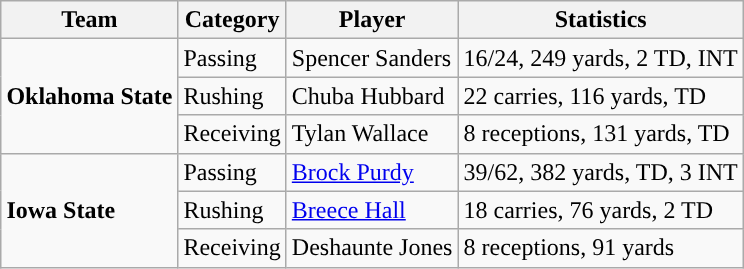<table class="wikitable" style="float: right;">
<tr>
<th>Team</th>
<th>Category</th>
<th>Player</th>
<th>Statistics</th>
</tr>
<tr>
<td rowspan=3><strong>Oklahoma State</strong></td>
<td>Passing</td>
<td>Spencer Sanders</td>
<td>16/24, 249 yards, 2 TD, INT</td>
</tr>
<tr>
<td>Rushing</td>
<td>Chuba Hubbard</td>
<td>22 carries, 116 yards, TD</td>
</tr>
<tr>
<td>Receiving</td>
<td>Tylan Wallace</td>
<td>8 receptions, 131 yards, TD</td>
</tr>
<tr>
<td rowspan=3><strong>Iowa State</strong></td>
<td>Passing</td>
<td><a href='#'>Brock Purdy</a></td>
<td>39/62, 382 yards, TD, 3 INT</td>
</tr>
<tr>
<td>Rushing</td>
<td><a href='#'>Breece Hall</a></td>
<td>18 carries, 76 yards, 2 TD</td>
</tr>
<tr>
<td>Receiving</td>
<td>Deshaunte Jones</td>
<td>8 receptions, 91 yards</td>
</tr>
</table>
